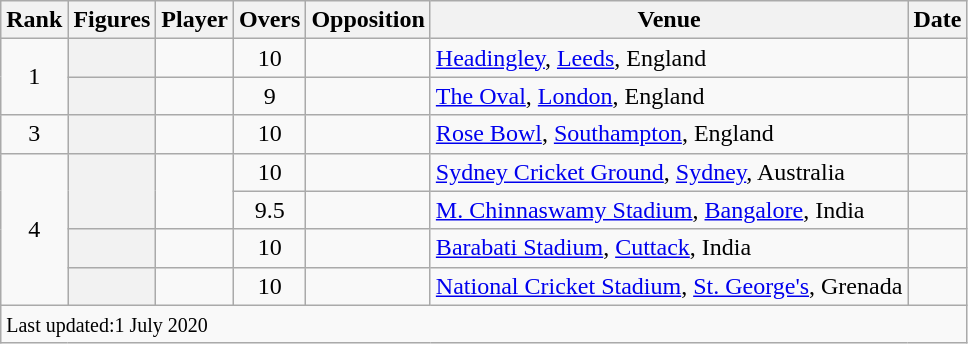<table class="wikitable plainrowheaders sortable">
<tr>
<th scope=col>Rank</th>
<th scope=col>Figures</th>
<th scope=col>Player</th>
<th scope=col>Overs</th>
<th scope=col>Opposition</th>
<th scope=col>Venue</th>
<th scope=col>Date</th>
</tr>
<tr>
<td align=center rowspan=2>1</td>
<th scope=row style=text-align:center;></th>
<td></td>
<td align=center>10</td>
<td></td>
<td><a href='#'>Headingley</a>, <a href='#'>Leeds</a>, England</td>
<td></td>
</tr>
<tr>
<th scope=row style=text-align:center;></th>
<td></td>
<td align=center>9</td>
<td></td>
<td><a href='#'>The Oval</a>, <a href='#'>London</a>, England</td>
<td></td>
</tr>
<tr>
<td align=center>3</td>
<th scope=row style=text-align:center;></th>
<td></td>
<td align="center">10</td>
<td></td>
<td><a href='#'>Rose Bowl</a>, <a href='#'>Southampton</a>, England</td>
<td></td>
</tr>
<tr>
<td align=center rowspan=4>4</td>
<th scope=row style=text-align:center; rowspan=2></th>
<td rowspan=2></td>
<td align=center>10</td>
<td></td>
<td><a href='#'>Sydney Cricket Ground</a>, <a href='#'>Sydney</a>, Australia</td>
<td></td>
</tr>
<tr>
<td align=center>9.5</td>
<td></td>
<td><a href='#'>M. Chinnaswamy Stadium</a>, <a href='#'>Bangalore</a>, India</td>
<td> </td>
</tr>
<tr>
<th scope=row style=text-align:center;></th>
<td></td>
<td align="center">10</td>
<td></td>
<td><a href='#'>Barabati Stadium</a>, <a href='#'>Cuttack</a>, India</td>
<td></td>
</tr>
<tr>
<th scope=row style=text-align:center;></th>
<td></td>
<td align=center>10</td>
<td></td>
<td><a href='#'>National Cricket Stadium</a>, <a href='#'>St. George's</a>, Grenada</td>
<td></td>
</tr>
<tr class=sortbottom>
<td colspan=7><small>Last updated:1 July 2020</small></td>
</tr>
</table>
